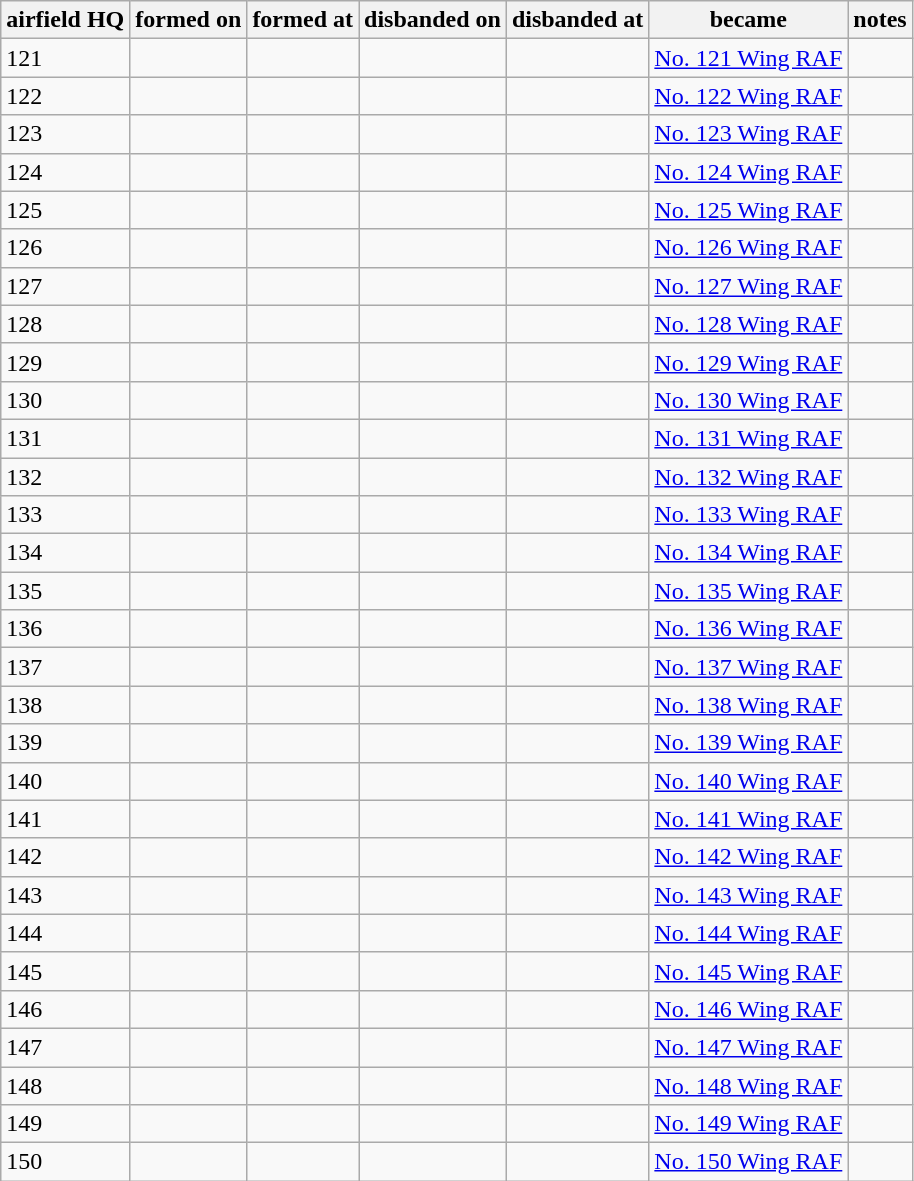<table class="wikitable">
<tr>
<th>airfield HQ</th>
<th>formed on</th>
<th>formed at</th>
<th>disbanded on</th>
<th>disbanded at</th>
<th>became</th>
<th>notes</th>
</tr>
<tr>
<td>121</td>
<td></td>
<td></td>
<td></td>
<td></td>
<td><a href='#'>No. 121 Wing RAF</a></td>
<td></td>
</tr>
<tr>
<td>122</td>
<td></td>
<td></td>
<td></td>
<td></td>
<td><a href='#'>No. 122 Wing RAF</a></td>
<td></td>
</tr>
<tr>
<td>123</td>
<td></td>
<td></td>
<td></td>
<td></td>
<td><a href='#'>No. 123 Wing RAF</a></td>
<td></td>
</tr>
<tr>
<td>124</td>
<td></td>
<td></td>
<td></td>
<td></td>
<td><a href='#'>No. 124 Wing RAF</a></td>
<td></td>
</tr>
<tr>
<td>125</td>
<td></td>
<td></td>
<td></td>
<td></td>
<td><a href='#'>No. 125 Wing RAF</a></td>
<td></td>
</tr>
<tr>
<td>126</td>
<td></td>
<td></td>
<td></td>
<td></td>
<td><a href='#'>No. 126 Wing RAF</a></td>
<td></td>
</tr>
<tr>
<td>127</td>
<td></td>
<td></td>
<td></td>
<td></td>
<td><a href='#'>No. 127 Wing RAF</a></td>
<td></td>
</tr>
<tr>
<td>128</td>
<td></td>
<td></td>
<td></td>
<td></td>
<td><a href='#'>No. 128 Wing RAF</a></td>
<td></td>
</tr>
<tr>
<td>129</td>
<td></td>
<td></td>
<td></td>
<td></td>
<td><a href='#'>No. 129 Wing RAF</a></td>
<td></td>
</tr>
<tr>
<td>130</td>
<td></td>
<td></td>
<td></td>
<td></td>
<td><a href='#'>No. 130 Wing RAF</a></td>
<td></td>
</tr>
<tr>
<td>131</td>
<td></td>
<td></td>
<td></td>
<td></td>
<td><a href='#'>No. 131 Wing RAF</a></td>
<td></td>
</tr>
<tr>
<td>132</td>
<td></td>
<td></td>
<td></td>
<td></td>
<td><a href='#'>No. 132 Wing RAF</a></td>
<td></td>
</tr>
<tr>
<td>133</td>
<td></td>
<td></td>
<td></td>
<td></td>
<td><a href='#'>No. 133 Wing RAF</a></td>
<td></td>
</tr>
<tr>
<td>134</td>
<td></td>
<td></td>
<td></td>
<td></td>
<td><a href='#'>No. 134 Wing RAF</a></td>
<td></td>
</tr>
<tr>
<td>135</td>
<td></td>
<td></td>
<td></td>
<td></td>
<td><a href='#'>No. 135 Wing RAF</a></td>
<td></td>
</tr>
<tr>
<td>136</td>
<td></td>
<td></td>
<td></td>
<td></td>
<td><a href='#'>No. 136 Wing RAF</a></td>
<td></td>
</tr>
<tr>
<td>137</td>
<td></td>
<td></td>
<td></td>
<td></td>
<td><a href='#'>No. 137 Wing RAF</a></td>
<td></td>
</tr>
<tr>
<td>138</td>
<td></td>
<td></td>
<td></td>
<td></td>
<td><a href='#'>No. 138 Wing RAF</a></td>
<td></td>
</tr>
<tr>
<td>139</td>
<td></td>
<td></td>
<td></td>
<td></td>
<td><a href='#'>No. 139 Wing RAF</a></td>
<td></td>
</tr>
<tr>
<td>140</td>
<td></td>
<td></td>
<td></td>
<td></td>
<td><a href='#'>No. 140 Wing RAF</a></td>
<td></td>
</tr>
<tr>
<td>141</td>
<td></td>
<td></td>
<td></td>
<td></td>
<td><a href='#'>No. 141 Wing RAF</a></td>
<td></td>
</tr>
<tr>
<td>142</td>
<td></td>
<td></td>
<td></td>
<td></td>
<td><a href='#'>No. 142 Wing RAF</a></td>
<td></td>
</tr>
<tr>
<td>143</td>
<td></td>
<td></td>
<td></td>
<td></td>
<td><a href='#'>No. 143 Wing RAF</a></td>
<td></td>
</tr>
<tr>
<td>144</td>
<td></td>
<td></td>
<td></td>
<td></td>
<td><a href='#'>No. 144 Wing RAF</a></td>
<td></td>
</tr>
<tr>
<td>145</td>
<td></td>
<td></td>
<td></td>
<td></td>
<td><a href='#'>No. 145 Wing RAF</a></td>
<td></td>
</tr>
<tr>
<td>146</td>
<td></td>
<td></td>
<td></td>
<td></td>
<td><a href='#'>No. 146 Wing RAF</a></td>
<td></td>
</tr>
<tr>
<td>147</td>
<td></td>
<td></td>
<td></td>
<td></td>
<td><a href='#'>No. 147 Wing RAF</a></td>
<td></td>
</tr>
<tr>
<td>148</td>
<td></td>
<td></td>
<td></td>
<td></td>
<td><a href='#'>No. 148 Wing RAF</a></td>
<td></td>
</tr>
<tr>
<td>149</td>
<td></td>
<td></td>
<td></td>
<td></td>
<td><a href='#'>No. 149 Wing RAF</a></td>
<td></td>
</tr>
<tr>
<td>150</td>
<td></td>
<td></td>
<td></td>
<td></td>
<td><a href='#'>No. 150 Wing RAF</a></td>
<td></td>
</tr>
</table>
